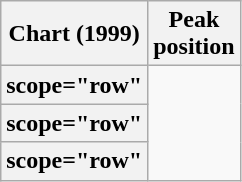<table class="wikitable sortable plainrowheaders">
<tr>
<th scope="col">Chart (1999)</th>
<th scope="col">Peak<br>position</th>
</tr>
<tr>
<th>scope="row" </th>
</tr>
<tr>
<th>scope="row" </th>
</tr>
<tr>
<th>scope="row" </th>
</tr>
</table>
